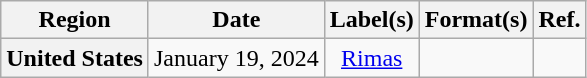<table class="wikitable plainrowheaders" style="text-align:center;">
<tr>
<th scope="col">Region</th>
<th scope="col">Date</th>
<th scope="col">Label(s)</th>
<th scope="col">Format(s)</th>
<th scope="col">Ref.</th>
</tr>
<tr>
<th scope="row" style="text-align:center;">United States</th>
<td>January 19, 2024</td>
<td rowspan="2"><a href='#'>Rimas</a></td>
<td></td>
<td></td>
</tr>
</table>
